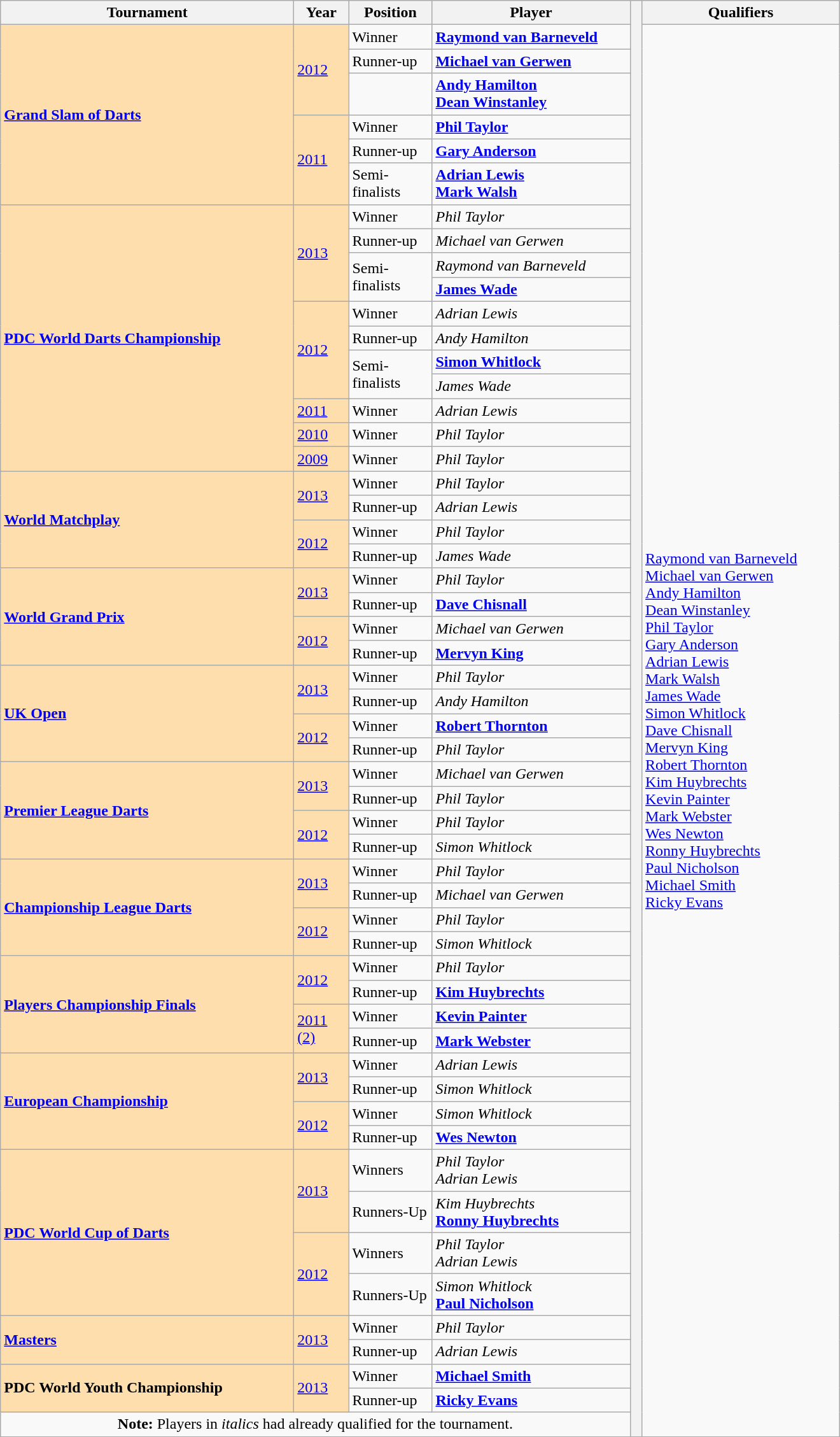<table class="wikitable">
<tr>
<th width=300>Tournament</th>
<th width=50>Year</th>
<th width=80>Position</th>
<th width=200>Player</th>
<th rowspan=55 width=5></th>
<th width=200>Qualifiers</th>
</tr>
<tr>
<td rowspan="6" style="background:#ffdead;"><strong><a href='#'>Grand Slam of Darts</a></strong></td>
<td rowspan="3" style="background:#ffdead;"><a href='#'>2012</a></td>
<td>Winner</td>
<td> <strong><a href='#'>Raymond van Barneveld</a></strong></td>
<td rowspan=54> <a href='#'>Raymond van Barneveld</a><br> <a href='#'>Michael van Gerwen</a><br> <a href='#'>Andy Hamilton</a><br> <a href='#'>Dean Winstanley</a><br> <a href='#'>Phil Taylor</a><br> <a href='#'>Gary Anderson</a><br> <a href='#'>Adrian Lewis</a><br> <a href='#'>Mark Walsh</a><br> <a href='#'>James Wade</a><br> <a href='#'>Simon Whitlock</a><br> <a href='#'>Dave Chisnall</a><br> <a href='#'>Mervyn King</a><br> <a href='#'>Robert Thornton</a><br> <a href='#'>Kim Huybrechts</a><br> <a href='#'>Kevin Painter</a><br> <a href='#'>Mark Webster</a><br> <a href='#'>Wes Newton</a><br> <a href='#'>Ronny Huybrechts</a><br> <a href='#'>Paul Nicholson</a><br> <a href='#'>Michael Smith</a><br> <a href='#'>Ricky Evans</a></td>
</tr>
<tr>
<td>Runner-up</td>
<td> <strong><a href='#'>Michael van Gerwen</a></strong></td>
</tr>
<tr>
<td></td>
<td> <strong><a href='#'>Andy Hamilton</a></strong><br> <strong><a href='#'>Dean Winstanley</a></strong></td>
</tr>
<tr>
<td rowspan="3" style="background:#ffdead;"><a href='#'>2011</a></td>
<td>Winner</td>
<td> <strong><a href='#'>Phil Taylor</a></strong></td>
</tr>
<tr>
<td>Runner-up</td>
<td> <strong><a href='#'>Gary Anderson</a></strong></td>
</tr>
<tr>
<td>Semi-finalists</td>
<td> <strong><a href='#'>Adrian Lewis</a></strong><br> <strong><a href='#'>Mark Walsh</a></strong></td>
</tr>
<tr>
<td rowspan="11" style="background:#ffdead;"><strong><a href='#'>PDC World Darts Championship</a></strong></td>
<td rowspan="4" style="background:#ffdead;"><a href='#'>2013</a></td>
<td>Winner</td>
<td> <em>Phil Taylor</em></td>
</tr>
<tr>
<td>Runner-up</td>
<td> <em>Michael van Gerwen</em></td>
</tr>
<tr>
<td rowspan=2>Semi-finalists</td>
<td> <em>Raymond van Barneveld</em></td>
</tr>
<tr>
<td> <strong><a href='#'>James Wade</a></strong></td>
</tr>
<tr>
<td rowspan="4" style="background:#ffdead;"><a href='#'>2012</a></td>
<td>Winner</td>
<td> <em>Adrian Lewis</em></td>
</tr>
<tr>
<td>Runner-up</td>
<td> <em>Andy Hamilton</em></td>
</tr>
<tr>
<td rowspan=2>Semi-finalists</td>
<td> <strong><a href='#'>Simon Whitlock</a></strong></td>
</tr>
<tr>
<td> <em>James Wade</em></td>
</tr>
<tr>
<td style="background:#ffdead;"><a href='#'>2011</a></td>
<td>Winner</td>
<td> <em>Adrian Lewis</em></td>
</tr>
<tr>
<td style="background:#ffdead;"><a href='#'>2010</a></td>
<td>Winner</td>
<td> <em>Phil Taylor</em></td>
</tr>
<tr>
<td style="background:#ffdead;"><a href='#'>2009</a></td>
<td>Winner</td>
<td> <em>Phil Taylor</em></td>
</tr>
<tr>
<td rowspan="4" style="background:#ffdead;"><strong><a href='#'>World Matchplay</a></strong></td>
<td rowspan="2" style="background:#ffdead;"><a href='#'>2013</a></td>
<td>Winner</td>
<td> <em>Phil Taylor</em></td>
</tr>
<tr>
<td>Runner-up</td>
<td> <em>Adrian Lewis</em></td>
</tr>
<tr>
<td rowspan="2" style="background:#ffdead;"><a href='#'>2012</a></td>
<td>Winner</td>
<td> <em>Phil Taylor</em></td>
</tr>
<tr>
<td>Runner-up</td>
<td> <em>James Wade</em></td>
</tr>
<tr>
<td rowspan="4" style="background:#ffdead;"><strong><a href='#'>World Grand Prix</a></strong></td>
<td rowspan="2" style="background:#ffdead;"><a href='#'>2013</a></td>
<td>Winner</td>
<td> <em>Phil Taylor</em></td>
</tr>
<tr>
<td>Runner-up</td>
<td> <strong><a href='#'>Dave Chisnall</a></strong></td>
</tr>
<tr>
<td rowspan="2" style="background:#ffdead;"><a href='#'>2012</a></td>
<td>Winner</td>
<td> <em>Michael van Gerwen</em></td>
</tr>
<tr>
<td>Runner-up</td>
<td> <strong><a href='#'>Mervyn King</a></strong></td>
</tr>
<tr>
<td rowspan="4" style="background:#ffdead;"><strong><a href='#'>UK Open</a></strong></td>
<td rowspan="2" style="background:#ffdead;"><a href='#'>2013</a></td>
<td>Winner</td>
<td> <em>Phil Taylor</em></td>
</tr>
<tr>
<td>Runner-up</td>
<td> <em>Andy Hamilton</em></td>
</tr>
<tr>
<td rowspan="2" style="background:#ffdead;"><a href='#'>2012</a></td>
<td>Winner</td>
<td> <strong><a href='#'>Robert Thornton</a></strong></td>
</tr>
<tr>
<td>Runner-up</td>
<td> <em>Phil Taylor</em></td>
</tr>
<tr>
<td rowspan="4" style="background:#ffdead;"><strong><a href='#'>Premier League Darts</a></strong></td>
<td rowspan="2" style="background:#ffdead;"><a href='#'>2013</a></td>
<td>Winner</td>
<td> <em>Michael van Gerwen</em></td>
</tr>
<tr>
<td>Runner-up</td>
<td> <em>Phil Taylor</em></td>
</tr>
<tr>
<td rowspan="2" style="background:#ffdead;"><a href='#'>2012</a></td>
<td>Winner</td>
<td> <em>Phil Taylor</em></td>
</tr>
<tr>
<td>Runner-up</td>
<td> <em>Simon Whitlock</em></td>
</tr>
<tr>
<td rowspan="4" style="background:#ffdead;"><strong><a href='#'>Championship League Darts</a></strong></td>
<td rowspan="2" style="background:#ffdead;"><a href='#'>2013</a></td>
<td>Winner</td>
<td> <em>Phil Taylor</em></td>
</tr>
<tr>
<td>Runner-up</td>
<td> <em>Michael van Gerwen</em></td>
</tr>
<tr>
<td rowspan="2" style="background:#ffdead;"><a href='#'>2012</a></td>
<td>Winner</td>
<td> <em>Phil Taylor</em></td>
</tr>
<tr>
<td>Runner-up</td>
<td> <em>Simon Whitlock</em></td>
</tr>
<tr>
<td rowspan="4" style="background:#ffdead;"><strong><a href='#'>Players Championship Finals</a></strong></td>
<td rowspan="2" style="background:#ffdead;"><a href='#'>2012</a></td>
<td>Winner</td>
<td> <em>Phil Taylor</em></td>
</tr>
<tr>
<td>Runner-up</td>
<td> <strong><a href='#'>Kim Huybrechts</a></strong></td>
</tr>
<tr>
<td rowspan="2" style="background:#ffdead;"><a href='#'>2011 (2)</a></td>
<td>Winner</td>
<td> <strong><a href='#'>Kevin Painter</a></strong></td>
</tr>
<tr>
<td>Runner-up</td>
<td> <strong><a href='#'>Mark Webster</a></strong></td>
</tr>
<tr>
<td rowspan="4" style="background:#ffdead;"><strong><a href='#'>European Championship</a></strong></td>
<td rowspan="2" style="background:#ffdead;"><a href='#'>2013</a></td>
<td>Winner</td>
<td> <em>Adrian Lewis</em></td>
</tr>
<tr>
<td>Runner-up</td>
<td> <em>Simon Whitlock</em></td>
</tr>
<tr>
<td rowspan="2" style="background:#ffdead;"><a href='#'>2012</a></td>
<td>Winner</td>
<td> <em>Simon Whitlock</em></td>
</tr>
<tr>
<td>Runner-up</td>
<td> <strong><a href='#'>Wes Newton</a></strong></td>
</tr>
<tr>
<td rowspan="4" style="background:#ffdead;"><strong><a href='#'>PDC World Cup of Darts</a></strong></td>
<td rowspan="2" style="background:#ffdead;"><a href='#'>2013</a></td>
<td>Winners</td>
<td> <em>Phil Taylor</em><br> <em>Adrian Lewis</em></td>
</tr>
<tr>
<td>Runners-Up</td>
<td> <em>Kim Huybrechts</em><br> <strong><a href='#'>Ronny Huybrechts</a></strong></td>
</tr>
<tr>
<td rowspan="2" style="background:#ffdead;"><a href='#'>2012</a></td>
<td>Winners</td>
<td> <em>Phil Taylor</em><br> <em>Adrian Lewis</em></td>
</tr>
<tr>
<td>Runners-Up</td>
<td> <em>Simon Whitlock</em><br> <strong><a href='#'>Paul Nicholson</a></strong></td>
</tr>
<tr>
<td rowspan="2" style="background:#ffdead;"><strong><a href='#'>Masters</a></strong></td>
<td rowspan="2" style="background:#ffdead;"><a href='#'>2013</a></td>
<td>Winner</td>
<td> <em>Phil Taylor</em></td>
</tr>
<tr>
<td>Runner-up</td>
<td> <em>Adrian Lewis</em></td>
</tr>
<tr>
<td rowspan="2" style="background:#ffdead;"><strong>PDC World Youth Championship</strong></td>
<td rowspan="2" style="background:#ffdead;"><a href='#'>2013</a></td>
<td>Winner</td>
<td> <strong><a href='#'>Michael Smith</a></strong></td>
</tr>
<tr>
<td>Runner-up</td>
<td> <strong><a href='#'>Ricky Evans</a></strong></td>
</tr>
<tr>
<td colspan=4 align=center><strong>Note:</strong> Players in <em>italics</em> had already qualified for the tournament.</td>
</tr>
<tr>
</tr>
</table>
